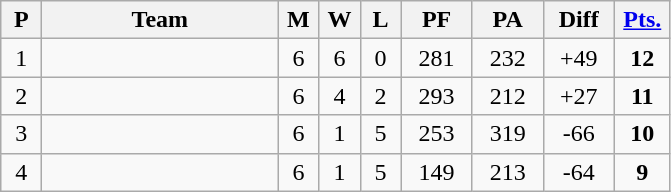<table class=wikitable>
<tr align=center>
<th width=20px>P</th>
<th width=150px>Team</th>
<th width=20px>M</th>
<th width=20px>W</th>
<th width=20px>L</th>
<th width=40px>PF</th>
<th width=40px>PA</th>
<th width=40px>Diff</th>
<th width=30px><a href='#'>Pts.</a></th>
</tr>
<tr align=center>
<td>1</td>
<td align=left></td>
<td>6</td>
<td>6</td>
<td>0</td>
<td>281</td>
<td>232</td>
<td>+49</td>
<td><strong>12</strong></td>
</tr>
<tr align=center>
<td>2</td>
<td align=left></td>
<td>6</td>
<td>4</td>
<td>2</td>
<td>293</td>
<td>212</td>
<td>+27</td>
<td><strong>11</strong></td>
</tr>
<tr align=center>
<td>3</td>
<td align=left></td>
<td>6</td>
<td>1</td>
<td>5</td>
<td>253</td>
<td>319</td>
<td>-66</td>
<td><strong>10</strong></td>
</tr>
<tr align=center>
<td>4</td>
<td align=left></td>
<td>6</td>
<td>1</td>
<td>5</td>
<td>149</td>
<td>213</td>
<td>-64</td>
<td><strong>9</strong></td>
</tr>
</table>
